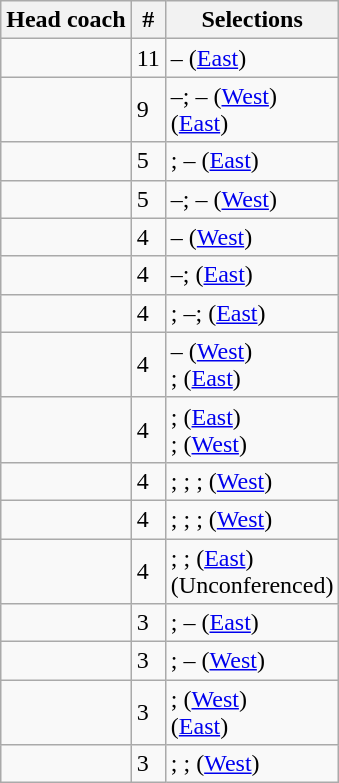<table class="wikitable sortable">
<tr>
<th>Head coach</th>
<th>#</th>
<th>Selections</th>
</tr>
<tr>
<td></td>
<td>11</td>
<td>– (<a href='#'>East</a>)</td>
</tr>
<tr>
<td></td>
<td>9</td>
<td>–; – (<a href='#'>West</a>)<br> (<a href='#'>East</a>)</td>
</tr>
<tr>
<td></td>
<td>5</td>
<td>; – (<a href='#'>East</a>)</td>
</tr>
<tr>
<td></td>
<td>5</td>
<td>–; – (<a href='#'>West</a>)</td>
</tr>
<tr>
<td></td>
<td>4</td>
<td>– (<a href='#'>West</a>)</td>
</tr>
<tr>
<td></td>
<td>4</td>
<td>–;  (<a href='#'>East</a>)</td>
</tr>
<tr>
<td></td>
<td>4</td>
<td>; –;  (<a href='#'>East</a>)</td>
</tr>
<tr>
<td></td>
<td>4</td>
<td>– (<a href='#'>West</a>)<br>;  (<a href='#'>East</a>)</td>
</tr>
<tr>
<td></td>
<td>4</td>
<td>;  (<a href='#'>East</a>)<br>;  (<a href='#'>West</a>)</td>
</tr>
<tr>
<td></td>
<td>4</td>
<td>; ; ;  (<a href='#'>West</a>)</td>
</tr>
<tr>
<td></td>
<td>4</td>
<td>; ; ;  (<a href='#'>West</a>)</td>
</tr>
<tr>
<td></td>
<td>4</td>
<td>; ;  (<a href='#'>East</a>)<br> (Unconferenced)</td>
</tr>
<tr>
<td></td>
<td>3</td>
<td>; – (<a href='#'>East</a>)</td>
</tr>
<tr>
<td></td>
<td>3</td>
<td>; – (<a href='#'>West</a>)</td>
</tr>
<tr>
<td></td>
<td>3</td>
<td>;  (<a href='#'>West</a>)<br> (<a href='#'>East</a>)</td>
</tr>
<tr>
<td></td>
<td>3</td>
<td>; ;  (<a href='#'>West</a>)</td>
</tr>
</table>
